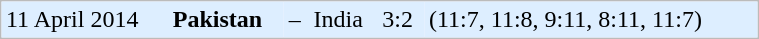<table style="background:#; border:1px #bbb solid;" cellpadding="3" cellspacing="0" width="40%">
<tr style="background:#DDEEFF;">
<td>11 April 2014</td>
<td><strong>Pakistan</strong></td>
<td>–</td>
<td>India</td>
<td>3:2</td>
<td>(11:7, 11:8, 9:11, 8:11, 11:7)</td>
</tr>
</table>
